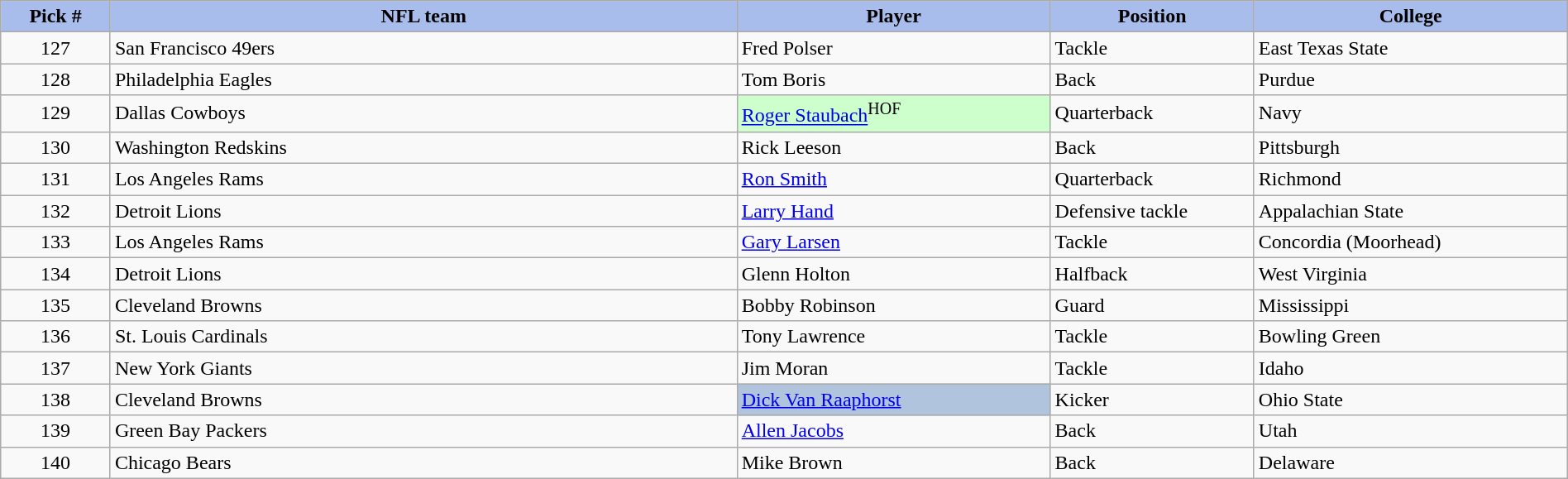<table class="wikitable sortable sortable" style="width: 100%">
<tr>
<th style="background:#A8BDEC;" width=7%>Pick #</th>
<th width=40% style="background:#A8BDEC;">NFL team</th>
<th width=20% style="background:#A8BDEC;">Player</th>
<th width=13% style="background:#A8BDEC;">Position</th>
<th style="background:#A8BDEC;">College</th>
</tr>
<tr>
<td align=center>127</td>
<td>San Francisco 49ers</td>
<td>Fred Polser</td>
<td>Tackle</td>
<td>East Texas State</td>
</tr>
<tr>
<td align=center>128</td>
<td>Philadelphia Eagles</td>
<td>Tom Boris</td>
<td>Back</td>
<td>Purdue</td>
</tr>
<tr>
<td align=center>129</td>
<td>Dallas Cowboys</td>
<td bgcolor="#CCFFCC"><a href='#'>Roger Staubach</a><sup>HOF</sup> </td>
<td>Quarterback</td>
<td>Navy</td>
</tr>
<tr>
<td align=center>130</td>
<td>Washington Redskins</td>
<td>Rick Leeson</td>
<td>Back</td>
<td>Pittsburgh</td>
</tr>
<tr>
<td align=center>131</td>
<td>Los Angeles Rams</td>
<td><a href='#'>Ron Smith</a></td>
<td>Quarterback</td>
<td>Richmond</td>
</tr>
<tr>
<td align=center>132</td>
<td>Detroit Lions</td>
<td><a href='#'>Larry Hand</a></td>
<td>Defensive tackle</td>
<td>Appalachian State</td>
</tr>
<tr>
<td align=center>133</td>
<td>Los Angeles Rams</td>
<td><a href='#'>Gary Larsen</a></td>
<td>Tackle</td>
<td>Concordia (Moorhead)</td>
</tr>
<tr>
<td align=center>134</td>
<td>Detroit Lions</td>
<td>Glenn Holton</td>
<td>Halfback</td>
<td>West Virginia</td>
</tr>
<tr>
<td align=center>135</td>
<td>Cleveland Browns</td>
<td>Bobby Robinson</td>
<td>Guard</td>
<td>Mississippi</td>
</tr>
<tr>
<td align=center>136</td>
<td>St. Louis Cardinals</td>
<td>Tony Lawrence</td>
<td>Tackle</td>
<td>Bowling Green</td>
</tr>
<tr>
<td align=center>137</td>
<td>New York Giants</td>
<td>Jim Moran</td>
<td>Tackle</td>
<td>Idaho</td>
</tr>
<tr>
<td align=center>138</td>
<td>Cleveland Browns</td>
<td bgcolor="lightsteelblue"><a href='#'>Dick Van Raaphorst</a></td>
<td>Kicker</td>
<td>Ohio State</td>
</tr>
<tr>
<td align=center>139</td>
<td>Green Bay Packers</td>
<td><a href='#'>Allen Jacobs</a></td>
<td>Back</td>
<td>Utah</td>
</tr>
<tr>
<td align=center>140</td>
<td>Chicago Bears</td>
<td>Mike Brown</td>
<td>Back</td>
<td>Delaware</td>
</tr>
</table>
